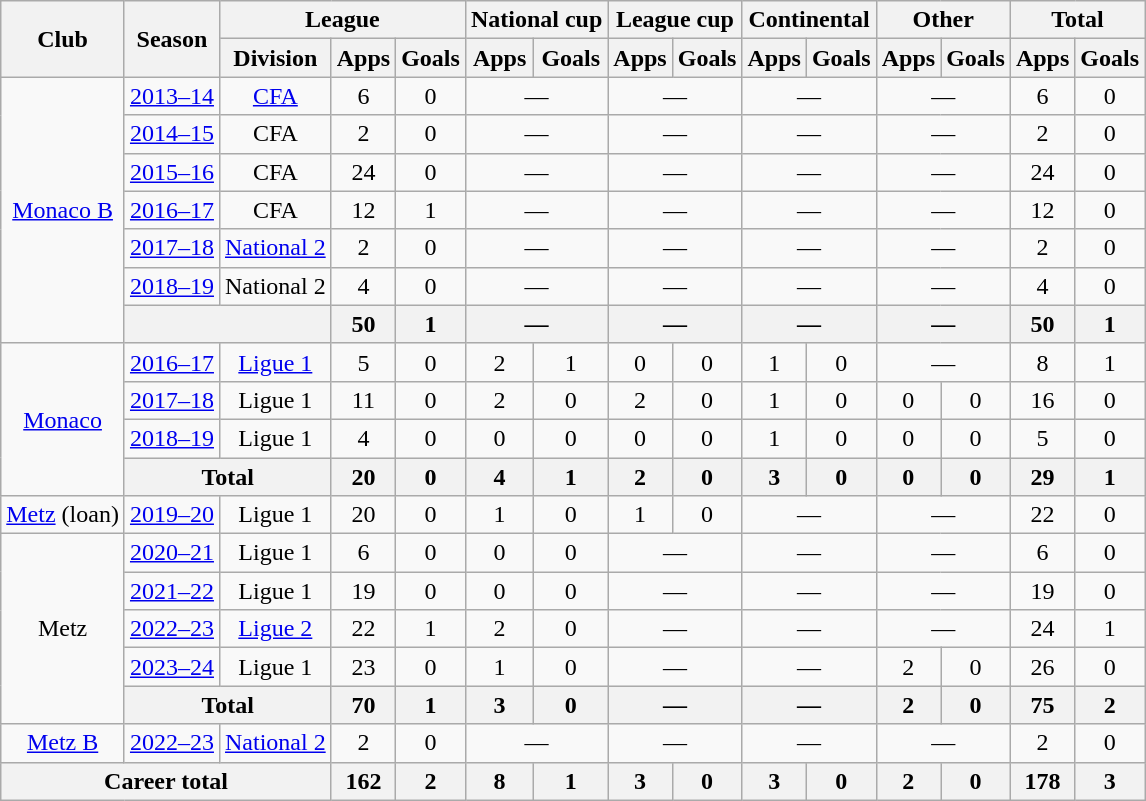<table class="wikitable" style="text-align:center">
<tr>
<th rowspan="2">Club</th>
<th rowspan="2">Season</th>
<th colspan="3">League</th>
<th colspan="2">National cup</th>
<th colspan="2">League cup</th>
<th colspan="2">Continental</th>
<th colspan="2">Other</th>
<th colspan="2">Total</th>
</tr>
<tr>
<th>Division</th>
<th>Apps</th>
<th>Goals</th>
<th>Apps</th>
<th>Goals</th>
<th>Apps</th>
<th>Goals</th>
<th>Apps</th>
<th>Goals</th>
<th>Apps</th>
<th>Goals</th>
<th>Apps</th>
<th>Goals</th>
</tr>
<tr>
<td rowspan="7"><a href='#'>Monaco B</a></td>
<td><a href='#'>2013–14</a></td>
<td><a href='#'>CFA</a></td>
<td>6</td>
<td>0</td>
<td colspan="2">—</td>
<td colspan="2">—</td>
<td colspan="2">—</td>
<td colspan="2">—</td>
<td>6</td>
<td>0</td>
</tr>
<tr>
<td><a href='#'>2014–15</a></td>
<td>CFA</td>
<td>2</td>
<td>0</td>
<td colspan="2">—</td>
<td colspan="2">—</td>
<td colspan="2">—</td>
<td colspan="2">—</td>
<td>2</td>
<td>0</td>
</tr>
<tr>
<td><a href='#'>2015–16</a></td>
<td>CFA</td>
<td>24</td>
<td>0</td>
<td colspan="2">—</td>
<td colspan="2">—</td>
<td colspan="2">—</td>
<td colspan="2">—</td>
<td>24</td>
<td>0</td>
</tr>
<tr>
<td><a href='#'>2016–17</a></td>
<td>CFA</td>
<td>12</td>
<td>1</td>
<td colspan="2">—</td>
<td colspan="2">—</td>
<td colspan="2">—</td>
<td colspan="2">—</td>
<td>12</td>
<td>0</td>
</tr>
<tr>
<td><a href='#'>2017–18</a></td>
<td><a href='#'>National 2</a></td>
<td>2</td>
<td>0</td>
<td colspan="2">—</td>
<td colspan="2">—</td>
<td colspan="2">—</td>
<td colspan="2">—</td>
<td>2</td>
<td>0</td>
</tr>
<tr>
<td><a href='#'>2018–19</a></td>
<td>National 2</td>
<td>4</td>
<td>0</td>
<td colspan="2">—</td>
<td colspan="2">—</td>
<td colspan="2">—</td>
<td colspan="2">—</td>
<td>4</td>
<td>0</td>
</tr>
<tr>
<th colspan="2"></th>
<th>50</th>
<th>1</th>
<th colspan="2">—</th>
<th colspan="2">—</th>
<th colspan="2">—</th>
<th colspan="2">—</th>
<th>50</th>
<th>1</th>
</tr>
<tr>
<td rowspan="4"><a href='#'>Monaco</a></td>
<td><a href='#'>2016–17</a></td>
<td><a href='#'>Ligue 1</a></td>
<td>5</td>
<td>0</td>
<td>2</td>
<td>1</td>
<td>0</td>
<td>0</td>
<td>1</td>
<td>0</td>
<td colspan="2">—</td>
<td>8</td>
<td>1</td>
</tr>
<tr>
<td><a href='#'>2017–18</a></td>
<td>Ligue 1</td>
<td>11</td>
<td>0</td>
<td>2</td>
<td>0</td>
<td>2</td>
<td>0</td>
<td>1</td>
<td>0</td>
<td>0</td>
<td>0</td>
<td>16</td>
<td>0</td>
</tr>
<tr>
<td><a href='#'>2018–19</a></td>
<td>Ligue 1</td>
<td>4</td>
<td>0</td>
<td>0</td>
<td>0</td>
<td>0</td>
<td>0</td>
<td>1</td>
<td>0</td>
<td>0</td>
<td>0</td>
<td>5</td>
<td>0</td>
</tr>
<tr>
<th colspan="2">Total</th>
<th>20</th>
<th>0</th>
<th>4</th>
<th>1</th>
<th>2</th>
<th>0</th>
<th>3</th>
<th>0</th>
<th>0</th>
<th>0</th>
<th>29</th>
<th>1</th>
</tr>
<tr>
<td><a href='#'>Metz</a> (loan)</td>
<td><a href='#'>2019–20</a></td>
<td>Ligue 1</td>
<td>20</td>
<td>0</td>
<td>1</td>
<td>0</td>
<td>1</td>
<td>0</td>
<td colspan="2">—</td>
<td colspan="2">—</td>
<td>22</td>
<td>0</td>
</tr>
<tr>
<td rowspan="5">Metz</td>
<td><a href='#'>2020–21</a></td>
<td>Ligue 1</td>
<td>6</td>
<td>0</td>
<td>0</td>
<td>0</td>
<td colspan="2">—</td>
<td colspan="2">—</td>
<td colspan="2">—</td>
<td>6</td>
<td>0</td>
</tr>
<tr>
<td><a href='#'>2021–22</a></td>
<td>Ligue 1</td>
<td>19</td>
<td>0</td>
<td>0</td>
<td>0</td>
<td colspan="2">—</td>
<td colspan="2">—</td>
<td colspan="2">—</td>
<td>19</td>
<td>0</td>
</tr>
<tr>
<td><a href='#'>2022–23</a></td>
<td><a href='#'>Ligue 2</a></td>
<td>22</td>
<td>1</td>
<td>2</td>
<td>0</td>
<td colspan="2">—</td>
<td colspan="2">—</td>
<td colspan="2">—</td>
<td>24</td>
<td>1</td>
</tr>
<tr>
<td><a href='#'>2023–24</a></td>
<td>Ligue 1</td>
<td>23</td>
<td>0</td>
<td>1</td>
<td>0</td>
<td colspan="2">—</td>
<td colspan="2">—</td>
<td>2</td>
<td>0</td>
<td>26</td>
<td>0</td>
</tr>
<tr>
<th colspan="2">Total</th>
<th>70</th>
<th>1</th>
<th>3</th>
<th>0</th>
<th colspan="2">—</th>
<th colspan="2">—</th>
<th>2</th>
<th>0</th>
<th>75</th>
<th>2</th>
</tr>
<tr>
<td><a href='#'>Metz B</a></td>
<td><a href='#'>2022–23</a></td>
<td><a href='#'>National 2</a></td>
<td>2</td>
<td>0</td>
<td colspan="2">—</td>
<td colspan="2">—</td>
<td colspan="2">—</td>
<td colspan="2">—</td>
<td>2</td>
<td>0</td>
</tr>
<tr>
<th colspan="3">Career total</th>
<th>162</th>
<th>2</th>
<th>8</th>
<th>1</th>
<th>3</th>
<th>0</th>
<th>3</th>
<th>0</th>
<th>2</th>
<th>0</th>
<th>178</th>
<th>3</th>
</tr>
</table>
